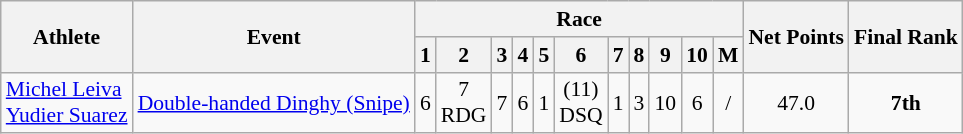<table class="wikitable" style="font-size:90%">
<tr>
<th rowspan=2>Athlete</th>
<th rowspan=2>Event</th>
<th colspan=11>Race</th>
<th rowspan=2>Net Points</th>
<th rowspan=2>Final Rank</th>
</tr>
<tr>
<th>1</th>
<th>2</th>
<th>3</th>
<th>4</th>
<th>5</th>
<th>6</th>
<th>7</th>
<th>8</th>
<th>9</th>
<th>10</th>
<th>M</th>
</tr>
<tr align=center>
<td align=left><a href='#'>Michel Leiva</a><br><a href='#'>Yudier Suarez</a></td>
<td align=left><a href='#'>Double-handed Dinghy (Snipe)</a></td>
<td>6</td>
<td>7<br>RDG</td>
<td>7</td>
<td>6</td>
<td>1</td>
<td>(11)<br>DSQ</td>
<td>1</td>
<td>3</td>
<td>10</td>
<td>6</td>
<td>/</td>
<td>47.0</td>
<td><strong>7th</strong></td>
</tr>
</table>
